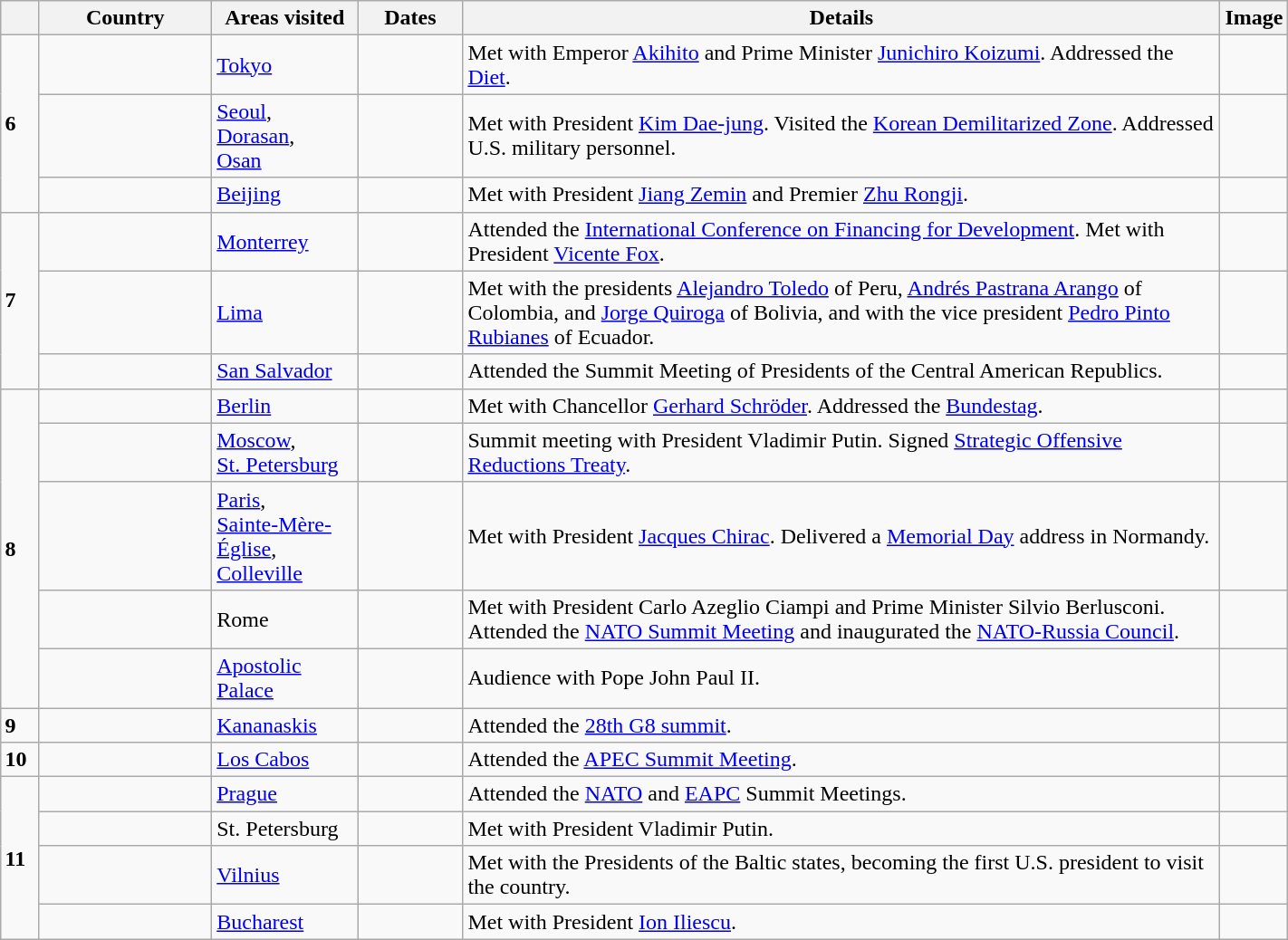<table class="wikitable sortable" border="1" style="margin: 1em auto 1em auto">
<tr>
<th style="width: 3%;"></th>
<th width=120>Country</th>
<th width=100>Areas visited</th>
<th width=70>Dates</th>
<th width=550>Details</th>
<th>Image</th>
</tr>
<tr>
<td rowspan=3><strong>6</strong></td>
<td></td>
<td><a href='#'>Tokyo</a></td>
<td></td>
<td>Met with Emperor <a href='#'>Akihito</a> and Prime Minister <a href='#'>Junichiro Koizumi</a>. Addressed the <a href='#'>Diet</a>.</td>
<td></td>
</tr>
<tr>
<td></td>
<td><a href='#'>Seoul</a>,<br><a href='#'>Dorasan</a>,<br><a href='#'>Osan</a></td>
<td></td>
<td>Met with President <a href='#'>Kim Dae-jung</a>. Visited the <a href='#'>Korean Demilitarized Zone</a>. Addressed U.S. military personnel.</td>
<td></td>
</tr>
<tr>
<td></td>
<td><a href='#'>Beijing</a></td>
<td></td>
<td>Met with President <a href='#'>Jiang Zemin</a> and Premier <a href='#'>Zhu Rongji</a>.</td>
<td></td>
</tr>
<tr>
<td rowspan=3><strong>7</strong></td>
<td></td>
<td><a href='#'>Monterrey</a></td>
<td></td>
<td>Attended the <a href='#'>International Conference on Financing for Development</a>. Met with President <a href='#'>Vicente Fox</a>.</td>
<td></td>
</tr>
<tr>
<td></td>
<td><a href='#'>Lima</a></td>
<td></td>
<td>Met with the presidents <a href='#'>Alejandro Toledo</a> of Peru, <a href='#'>Andrés Pastrana Arango</a> of Colombia, and <a href='#'>Jorge Quiroga</a> of  Bolivia, and with the vice president <a href='#'>Pedro Pinto Rubianes</a> of Ecuador.</td>
<td></td>
</tr>
<tr>
<td></td>
<td><a href='#'>San Salvador</a></td>
<td></td>
<td>Attended the Summit Meeting of Presidents of the Central American Republics.</td>
<td></td>
</tr>
<tr>
<td rowspan=5><strong>8</strong></td>
<td></td>
<td><a href='#'>Berlin</a></td>
<td></td>
<td>Met with Chancellor <a href='#'>Gerhard Schröder</a>. Addressed the <a href='#'>Bundestag</a>.</td>
<td></td>
</tr>
<tr>
<td></td>
<td><a href='#'>Moscow</a>,<br><a href='#'>St. Petersburg</a></td>
<td></td>
<td>Summit meeting with President Vladimir Putin. Signed <a href='#'>Strategic Offensive Reductions Treaty</a>.</td>
<td></td>
</tr>
<tr>
<td></td>
<td><a href='#'>Paris</a>,<br><a href='#'>Sainte-Mère-Église</a>,<br><a href='#'>Colleville</a></td>
<td></td>
<td>Met with President <a href='#'>Jacques Chirac</a>. Delivered a <a href='#'>Memorial Day</a> address in Normandy.</td>
<td></td>
</tr>
<tr>
<td></td>
<td>Rome</td>
<td></td>
<td>Met with President Carlo Azeglio Ciampi and Prime Minister Silvio Berlusconi. Attended the <a href='#'>NATO Summit Meeting</a> and inaugurated the <a href='#'>NATO-Russia Council</a>.</td>
<td></td>
</tr>
<tr>
<td></td>
<td><a href='#'>Apostolic Palace</a></td>
<td></td>
<td>Audience with Pope John Paul II.</td>
<td></td>
</tr>
<tr>
<td><strong>9</strong></td>
<td></td>
<td><a href='#'>Kananaskis</a></td>
<td></td>
<td>Attended the <a href='#'>28th G8 summit</a>.</td>
<td></td>
</tr>
<tr>
<td><strong>10</strong></td>
<td></td>
<td><a href='#'>Los Cabos</a></td>
<td></td>
<td>Attended the <a href='#'>APEC Summit Meeting</a>.</td>
<td></td>
</tr>
<tr>
<td rowspan=4><strong>11</strong></td>
<td></td>
<td><a href='#'>Prague</a></td>
<td></td>
<td>Attended the <a href='#'>NATO</a> and <a href='#'>EAPC</a> Summit Meetings.</td>
<td></td>
</tr>
<tr>
<td></td>
<td>St. Petersburg</td>
<td></td>
<td>Met with President Vladimir Putin.</td>
<td></td>
</tr>
<tr>
<td></td>
<td><a href='#'>Vilnius</a></td>
<td></td>
<td>Met with the Presidents of the Baltic states, becoming the first U.S. president to visit the country.</td>
<td></td>
</tr>
<tr>
<td></td>
<td><a href='#'>Bucharest</a></td>
<td></td>
<td>Met with President <a href='#'>Ion Iliescu</a>.</td>
<td></td>
</tr>
</table>
